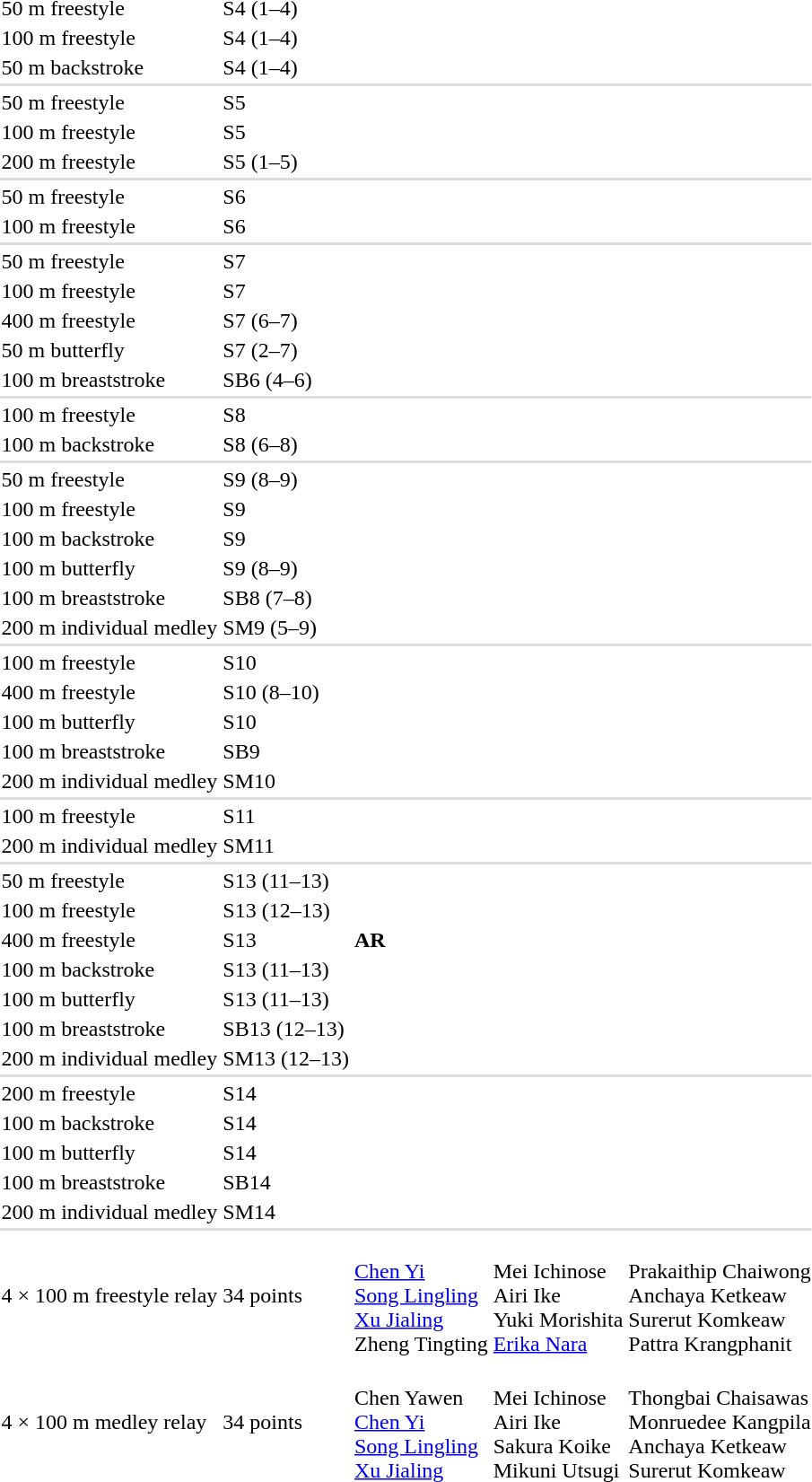<table>
<tr>
<td>50 m freestyle</td>
<td>S4 (1–4)</td>
<td></td>
<td></td>
<td></td>
</tr>
<tr>
<td>100 m freestyle</td>
<td>S4 (1–4)</td>
<td></td>
<td></td>
<td></td>
</tr>
<tr>
<td>50 m backstroke</td>
<td>S4 (1–4)</td>
<td></td>
<td></td>
<td></td>
</tr>
<tr bgcolor=#dddddd>
<td colspan=5></td>
</tr>
<tr>
<td>50 m freestyle</td>
<td>S5</td>
<td></td>
<td></td>
<td></td>
</tr>
<tr>
<td>100 m freestyle</td>
<td>S5</td>
<td></td>
<td></td>
<td></td>
</tr>
<tr>
<td>200 m freestyle</td>
<td>S5 (1–5)</td>
<td></td>
<td></td>
<td></td>
</tr>
<tr bgcolor=#dddddd>
<td colspan=5></td>
</tr>
<tr>
<td>50 m freestyle</td>
<td>S6</td>
<td></td>
<td></td>
<td></td>
</tr>
<tr>
<td>100 m freestyle</td>
<td>S6</td>
<td></td>
<td></td>
<td></td>
</tr>
<tr bgcolor=#dddddd>
<td colspan=5></td>
</tr>
<tr>
<td>50 m freestyle</td>
<td>S7</td>
<td></td>
<td></td>
<td></td>
</tr>
<tr>
<td>100 m freestyle</td>
<td>S7</td>
<td></td>
<td></td>
<td></td>
</tr>
<tr>
<td>400 m freestyle</td>
<td>S7 (6–7)</td>
<td></td>
<td></td>
<td></td>
</tr>
<tr>
<td>50 m butterfly</td>
<td>S7 (2–7)</td>
<td></td>
<td></td>
<td></td>
</tr>
<tr>
<td>100 m breaststroke</td>
<td>SB6 (4–6)</td>
<td></td>
<td></td>
<td></td>
</tr>
<tr bgcolor=#dddddd>
<td colspan=5></td>
</tr>
<tr>
<td>100 m freestyle</td>
<td>S8</td>
<td></td>
<td></td>
<td></td>
</tr>
<tr>
<td>100 m backstroke</td>
<td>S8 (6–8)</td>
<td></td>
<td></td>
<td></td>
</tr>
<tr bgcolor=#dddddd>
<td colspan=5></td>
</tr>
<tr>
<td>50 m freestyle</td>
<td>S9 (8–9)</td>
<td></td>
<td></td>
<td></td>
</tr>
<tr>
<td>100 m freestyle</td>
<td>S9</td>
<td></td>
<td></td>
<td></td>
</tr>
<tr>
<td>100 m backstroke</td>
<td>S9</td>
<td></td>
<td></td>
<td></td>
</tr>
<tr>
<td>100 m butterfly</td>
<td>S9 (8–9)</td>
<td></td>
<td></td>
<td></td>
</tr>
<tr>
<td>100 m breaststroke</td>
<td>SB8 (7–8)</td>
<td></td>
<td></td>
<td></td>
</tr>
<tr>
<td>200 m individual medley</td>
<td>SM9 (5–9)</td>
<td></td>
<td></td>
<td></td>
</tr>
<tr bgcolor=#dddddd>
<td colspan=5></td>
</tr>
<tr>
<td>100 m freestyle</td>
<td>S10</td>
<td></td>
<td></td>
<td></td>
</tr>
<tr>
<td>400 m freestyle</td>
<td>S10 (8–10)</td>
<td></td>
<td></td>
<td></td>
</tr>
<tr>
<td>100 m butterfly</td>
<td>S10</td>
<td></td>
<td></td>
<td></td>
</tr>
<tr>
<td>100 m breaststroke</td>
<td>SB9</td>
<td></td>
<td></td>
<td></td>
</tr>
<tr>
<td>200 m individual medley</td>
<td>SM10</td>
<td></td>
<td></td>
<td></td>
</tr>
<tr bgcolor=#dddddd>
<td colspan=5></td>
</tr>
<tr>
<td>100 m freestyle</td>
<td>S11</td>
<td></td>
<td></td>
<td></td>
</tr>
<tr>
<td>200 m individual medley</td>
<td>SM11</td>
<td></td>
<td></td>
<td></td>
</tr>
<tr bgcolor=#dddddd>
<td colspan=5></td>
</tr>
<tr>
<td>50 m freestyle</td>
<td>S13 (11–13)</td>
<td></td>
<td></td>
<td></td>
</tr>
<tr>
<td>100 m freestyle</td>
<td>S13 (12–13)</td>
<td></td>
<td></td>
<td></td>
</tr>
<tr>
<td>400 m freestyle</td>
<td>S13</td>
<td> <strong>AR</strong></td>
<td></td>
<td></td>
</tr>
<tr>
<td>100 m backstroke</td>
<td>S13 (11–13)</td>
<td nowrap></td>
<td></td>
<td></td>
</tr>
<tr>
<td>100 m butterfly</td>
<td>S13 (11–13)</td>
<td></td>
<td></td>
<td></td>
</tr>
<tr>
<td>100 m breaststroke</td>
<td>SB13 (12–13)</td>
<td></td>
<td nowrap></td>
<td nowrap></td>
</tr>
<tr>
<td>200 m individual medley</td>
<td>SM13 (12–13)</td>
<td></td>
<td></td>
<td></td>
</tr>
<tr bgcolor=#dddddd>
<td colspan=5></td>
</tr>
<tr>
<td>200 m freestyle</td>
<td>S14</td>
<td></td>
<td></td>
<td></td>
</tr>
<tr>
<td>100 m backstroke</td>
<td>S14</td>
<td></td>
<td></td>
<td></td>
</tr>
<tr>
<td>100 m butterfly</td>
<td>S14</td>
<td></td>
<td></td>
<td></td>
</tr>
<tr>
<td>100 m breaststroke</td>
<td>SB14</td>
<td></td>
<td></td>
<td></td>
</tr>
<tr>
<td>200 m individual medley</td>
<td>SM14</td>
<td></td>
<td></td>
<td></td>
</tr>
<tr bgcolor=#dddddd>
<td colspan=5></td>
</tr>
<tr>
<td nowrap>4 × 100 m freestyle relay</td>
<td>34 points</td>
<td><br><a href='#'>Chen Yi</a><br><a href='#'>Song Lingling</a><br><a href='#'>Xu Jialing</a><br>Zheng Tingting</td>
<td><br>Mei Ichinose<br>Airi Ike<br>Yuki Morishita<br><a href='#'>Erika Nara</a></td>
<td><br>Prakaithip Chaiwong<br>Anchaya Ketkeaw<br>Surerut Komkeaw<br>Pattra Krangphanit</td>
</tr>
<tr>
<td>4 × 100 m medley relay</td>
<td>34 points</td>
<td><br>Chen Yawen<br><a href='#'>Chen Yi</a><br><a href='#'>Song Lingling</a><br><a href='#'>Xu Jialing</a></td>
<td><br>Mei Ichinose<br>Airi Ike<br>Sakura Koike<br>Mikuni Utsugi</td>
<td><br>Thongbai Chaisawas<br>Monruedee Kangpila<br>Anchaya Ketkeaw<br>Surerut Komkeaw</td>
</tr>
</table>
